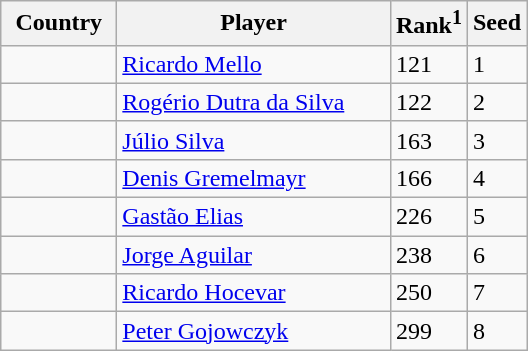<table class="sortable wikitable">
<tr>
<th width="70">Country</th>
<th width="175">Player</th>
<th>Rank<sup>1</sup></th>
<th>Seed</th>
</tr>
<tr>
<td></td>
<td><a href='#'>Ricardo Mello</a></td>
<td>121</td>
<td>1</td>
</tr>
<tr>
<td></td>
<td><a href='#'>Rogério Dutra da Silva</a></td>
<td>122</td>
<td>2</td>
</tr>
<tr>
<td></td>
<td><a href='#'>Júlio Silva</a></td>
<td>163</td>
<td>3</td>
</tr>
<tr>
<td></td>
<td><a href='#'>Denis Gremelmayr</a></td>
<td>166</td>
<td>4</td>
</tr>
<tr>
<td></td>
<td><a href='#'>Gastão Elias</a></td>
<td>226</td>
<td>5</td>
</tr>
<tr>
<td></td>
<td><a href='#'>Jorge Aguilar</a></td>
<td>238</td>
<td>6</td>
</tr>
<tr>
<td></td>
<td><a href='#'>Ricardo Hocevar</a></td>
<td>250</td>
<td>7</td>
</tr>
<tr>
<td></td>
<td><a href='#'>Peter Gojowczyk</a></td>
<td>299</td>
<td>8</td>
</tr>
</table>
